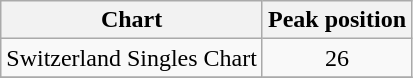<table class="wikitable">
<tr>
<th>Chart</th>
<th>Peak position</th>
</tr>
<tr>
<td align="left">Switzerland Singles Chart</td>
<td align="center">26</td>
</tr>
<tr>
</tr>
</table>
